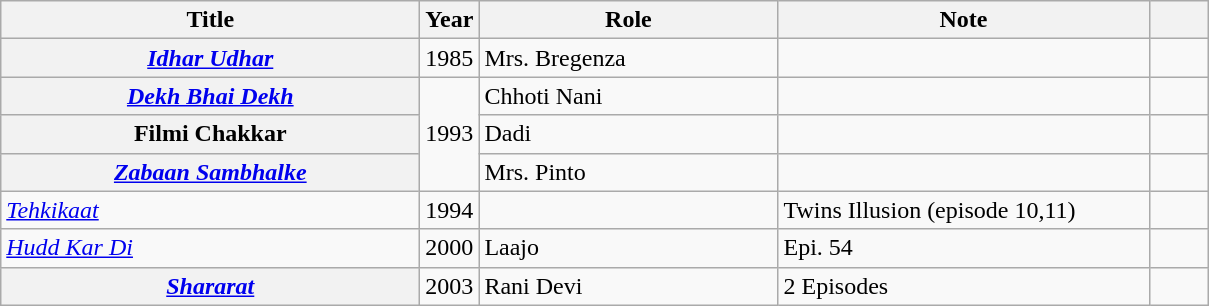<table class="wikitable sortable plainrowheaders" style="text-align: margin;">
<tr>
<th scope="col" style="width: 17em;">Title</th>
<th scope="col">Year</th>
<th scope="col" style="width: 12em;">Role</th>
<th scope="col" style="width: 15em;" class="unsortable">Note</th>
<th scope="col" style="width: 2em;" class="unsortable"></th>
</tr>
<tr>
<th scope="row"><em><a href='#'>Idhar Udhar</a></em></th>
<td>1985</td>
<td>Mrs. Bregenza</td>
<td></td>
<td style="text-align: center;"></td>
</tr>
<tr>
<th scope="row"><em><a href='#'>Dekh Bhai Dekh</a></em></th>
<td Rowspan="3">1993</td>
<td>Chhoti Nani</td>
<td></td>
<td style="text-align: center;"></td>
</tr>
<tr>
<th scope="row">Filmi Chakkar</th>
<td>Dadi</td>
<td></td>
<td style="text-align: center;"></td>
</tr>
<tr>
<th scope="row"><em><a href='#'>Zabaan Sambhalke</a></em></th>
<td>Mrs. Pinto</td>
<td></td>
<td style="text-align: center;"></td>
</tr>
<tr>
<td scope="row"><em><a href='#'>Tehkikaat</a></em></td>
<td>1994</td>
<td></td>
<td>Twins Illusion (episode 10,11)</td>
<td style="text-align: center;"></td>
</tr>
<tr>
<td><em><a href='#'>Hudd Kar Di</a></em></td>
<td>2000</td>
<td>Laajo</td>
<td>Epi. 54</td>
<td></td>
</tr>
<tr>
<th scope="row"><em><a href='#'>Shararat</a></em></th>
<td>2003</td>
<td>Rani Devi</td>
<td>2 Episodes</td>
<td style="text-align: center;"></td>
</tr>
</table>
